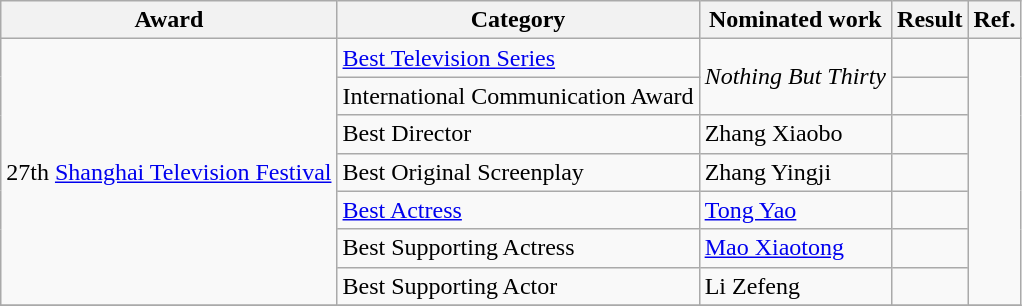<table class="wikitable">
<tr>
<th>Award</th>
<th>Category</th>
<th>Nominated work</th>
<th>Result</th>
<th>Ref.</th>
</tr>
<tr>
<td rowspan=7>27th <a href='#'>Shanghai Television Festival</a></td>
<td><a href='#'>Best Television Series</a></td>
<td rowspan=2><em>Nothing But Thirty</em></td>
<td></td>
<td rowspan=7></td>
</tr>
<tr>
<td>International Communication Award</td>
<td></td>
</tr>
<tr>
<td>Best Director</td>
<td>Zhang Xiaobo</td>
<td></td>
</tr>
<tr>
<td>Best Original Screenplay</td>
<td>Zhang Yingji</td>
<td></td>
</tr>
<tr>
<td><a href='#'>Best Actress</a></td>
<td><a href='#'>Tong Yao</a></td>
<td></td>
</tr>
<tr>
<td>Best Supporting Actress</td>
<td><a href='#'>Mao Xiaotong</a></td>
<td></td>
</tr>
<tr>
<td>Best Supporting Actor</td>
<td>Li Zefeng</td>
<td></td>
</tr>
<tr>
</tr>
</table>
